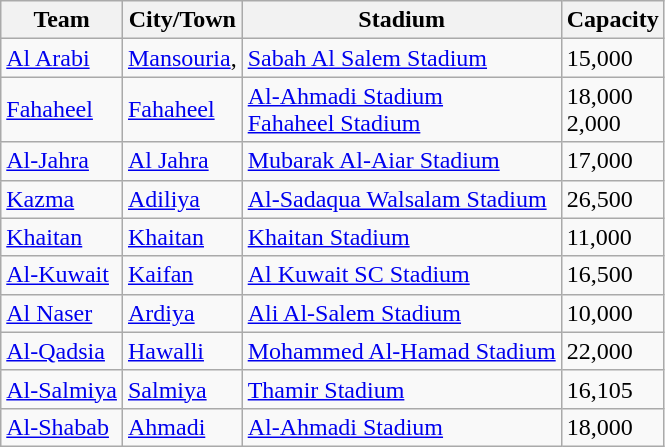<table class="wikitable sortable">
<tr>
<th>Team</th>
<th>City/Town</th>
<th>Stadium</th>
<th>Capacity</th>
</tr>
<tr>
<td><a href='#'>Al Arabi</a></td>
<td><a href='#'>Mansouria</a>,</td>
<td><a href='#'>Sabah Al Salem Stadium</a></td>
<td>15,000</td>
</tr>
<tr>
<td><a href='#'>Fahaheel</a></td>
<td><a href='#'>Fahaheel</a></td>
<td><a href='#'>Al-Ahmadi Stadium</a><br><a href='#'>Fahaheel Stadium</a></td>
<td>18,000<br>2,000</td>
</tr>
<tr>
<td><a href='#'>Al-Jahra</a></td>
<td><a href='#'>Al Jahra</a></td>
<td><a href='#'>Mubarak Al-Aiar Stadium</a></td>
<td>17,000</td>
</tr>
<tr>
<td><a href='#'>Kazma</a></td>
<td><a href='#'>Adiliya</a></td>
<td><a href='#'>Al-Sadaqua Walsalam Stadium</a></td>
<td>26,500</td>
</tr>
<tr>
<td><a href='#'>Khaitan</a></td>
<td><a href='#'>Khaitan</a></td>
<td><a href='#'>Khaitan Stadium</a></td>
<td>11,000</td>
</tr>
<tr>
<td><a href='#'>Al-Kuwait</a></td>
<td><a href='#'>Kaifan</a></td>
<td><a href='#'>Al Kuwait SC Stadium</a></td>
<td>16,500</td>
</tr>
<tr>
<td><a href='#'>Al Naser</a></td>
<td><a href='#'>Ardiya</a></td>
<td><a href='#'>Ali Al-Salem Stadium</a></td>
<td>10,000</td>
</tr>
<tr>
<td><a href='#'>Al-Qadsia</a></td>
<td><a href='#'>Hawalli</a></td>
<td><a href='#'>Mohammed Al-Hamad Stadium</a></td>
<td>22,000</td>
</tr>
<tr>
<td><a href='#'>Al-Salmiya</a></td>
<td><a href='#'>Salmiya</a></td>
<td><a href='#'>Thamir Stadium</a></td>
<td>16,105</td>
</tr>
<tr>
<td><a href='#'>Al-Shabab</a></td>
<td><a href='#'>Ahmadi</a></td>
<td><a href='#'>Al-Ahmadi Stadium</a></td>
<td>18,000</td>
</tr>
</table>
